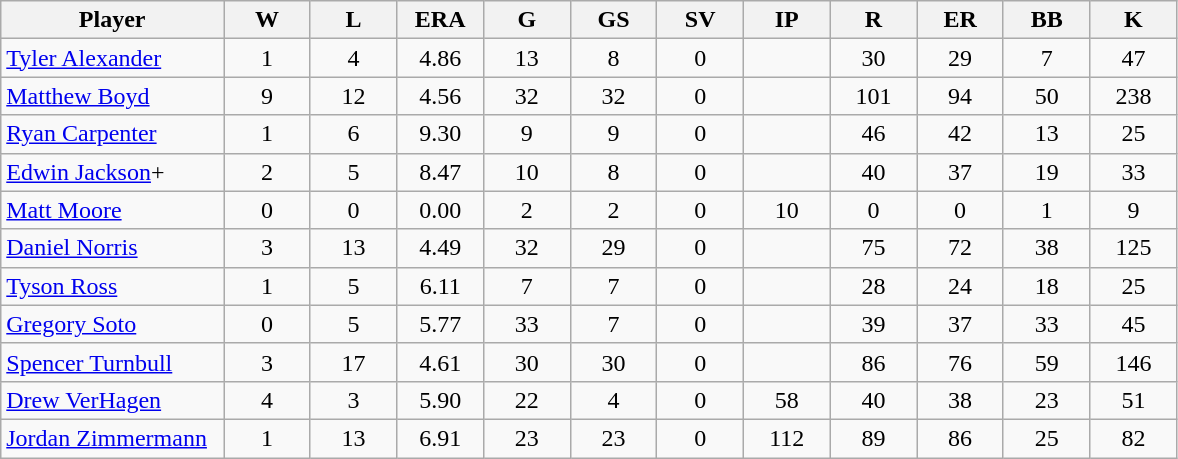<table class="wikitable sortable" style="text-align:center">
<tr>
<th bgcolor="#DDDDFF" width="18%">Player</th>
<th bgcolor="#DDDDFF" width="7%">W</th>
<th bgcolor="#DDDDFF" width="7%">L</th>
<th bgcolor="#DDDDFF" width="7%">ERA</th>
<th bgcolor="#DDDDFF" width="7%">G</th>
<th bgcolor="#DDDDFF" width="7%">GS</th>
<th bgcolor="#DDDDFF" width="7%">SV</th>
<th bgcolor="#DDDDFF" width="7%">IP</th>
<th bgcolor="#DDDDFF" width="7%">R</th>
<th bgcolor="#DDDDFF" width="7%">ER</th>
<th bgcolor="#DDDDFF" width="7%">BB</th>
<th bgcolor="#DDDDFF" width="7%">K</th>
</tr>
<tr>
<td align=left><a href='#'>Tyler Alexander</a></td>
<td>1</td>
<td>4</td>
<td>4.86</td>
<td>13</td>
<td>8</td>
<td>0</td>
<td></td>
<td>30</td>
<td>29</td>
<td>7</td>
<td>47</td>
</tr>
<tr>
<td align=left><a href='#'>Matthew Boyd</a></td>
<td>9</td>
<td>12</td>
<td>4.56</td>
<td>32</td>
<td>32</td>
<td>0</td>
<td></td>
<td>101</td>
<td>94</td>
<td>50</td>
<td>238</td>
</tr>
<tr>
<td align=left><a href='#'>Ryan Carpenter</a></td>
<td>1</td>
<td>6</td>
<td>9.30</td>
<td>9</td>
<td>9</td>
<td>0</td>
<td></td>
<td>46</td>
<td>42</td>
<td>13</td>
<td>25</td>
</tr>
<tr>
<td align=left><a href='#'>Edwin Jackson</a>+</td>
<td>2</td>
<td>5</td>
<td>8.47</td>
<td>10</td>
<td>8</td>
<td>0</td>
<td></td>
<td>40</td>
<td>37</td>
<td>19</td>
<td>33</td>
</tr>
<tr>
<td align=left><a href='#'>Matt Moore</a></td>
<td>0</td>
<td>0</td>
<td>0.00</td>
<td>2</td>
<td>2</td>
<td>0</td>
<td>10</td>
<td>0</td>
<td>0</td>
<td>1</td>
<td>9</td>
</tr>
<tr>
<td align=left><a href='#'>Daniel Norris</a></td>
<td>3</td>
<td>13</td>
<td>4.49</td>
<td>32</td>
<td>29</td>
<td>0</td>
<td></td>
<td>75</td>
<td>72</td>
<td>38</td>
<td>125</td>
</tr>
<tr>
<td align=left><a href='#'>Tyson Ross</a></td>
<td>1</td>
<td>5</td>
<td>6.11</td>
<td>7</td>
<td>7</td>
<td>0</td>
<td></td>
<td>28</td>
<td>24</td>
<td>18</td>
<td>25</td>
</tr>
<tr>
<td align=left><a href='#'>Gregory Soto</a></td>
<td>0</td>
<td>5</td>
<td>5.77</td>
<td>33</td>
<td>7</td>
<td>0</td>
<td></td>
<td>39</td>
<td>37</td>
<td>33</td>
<td>45</td>
</tr>
<tr>
<td align=left><a href='#'>Spencer Turnbull</a></td>
<td>3</td>
<td>17</td>
<td>4.61</td>
<td>30</td>
<td>30</td>
<td>0</td>
<td></td>
<td>86</td>
<td>76</td>
<td>59</td>
<td>146</td>
</tr>
<tr>
<td align=left><a href='#'>Drew VerHagen</a></td>
<td>4</td>
<td>3</td>
<td>5.90</td>
<td>22</td>
<td>4</td>
<td>0</td>
<td>58</td>
<td>40</td>
<td>38</td>
<td>23</td>
<td>51</td>
</tr>
<tr>
<td align=left><a href='#'>Jordan Zimmermann</a></td>
<td>1</td>
<td>13</td>
<td>6.91</td>
<td>23</td>
<td>23</td>
<td>0</td>
<td>112</td>
<td>89</td>
<td>86</td>
<td>25</td>
<td>82</td>
</tr>
</table>
